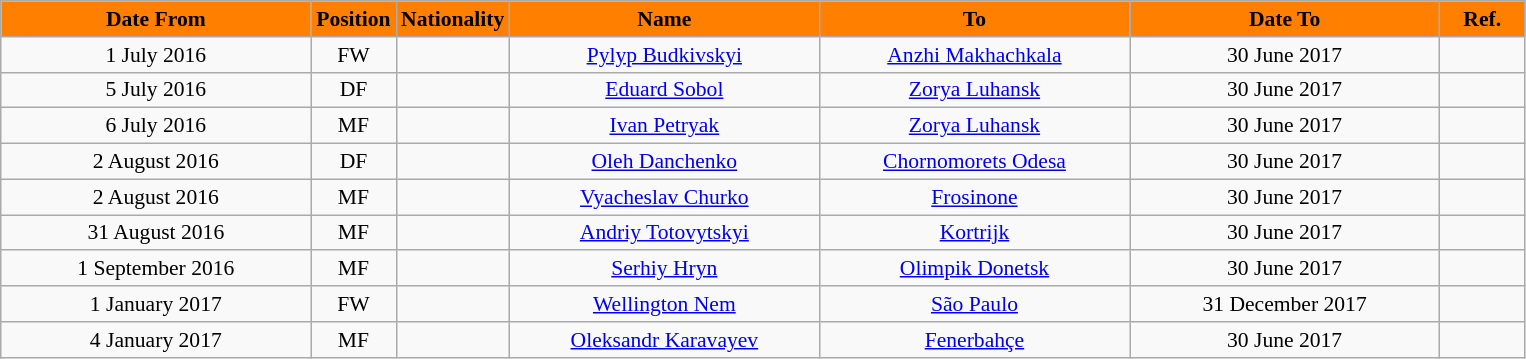<table class="wikitable" style="text-align:center; font-size:90%; ">
<tr>
<th style="background:#FF8000; color:black; width:200px;">Date From</th>
<th style="background:#FF8000; color:black; width:50px;">Position</th>
<th style="background:#FF8000; color:black; width:50px;">Nationality</th>
<th style="background:#FF8000; color:black; width:200px;">Name</th>
<th style="background:#FF8000; color:black; width:200px;">To</th>
<th style="background:#FF8000; color:black; width:200px;">Date To</th>
<th style="background:#FF8000; color:black; width:50px;">Ref.</th>
</tr>
<tr>
<td>1 July 2016</td>
<td>FW</td>
<td></td>
<td><a href='#'>Pylyp Budkivskyi</a></td>
<td><a href='#'>Anzhi Makhachkala</a></td>
<td>30 June 2017</td>
<td></td>
</tr>
<tr>
<td>5 July 2016</td>
<td>DF</td>
<td></td>
<td><a href='#'>Eduard Sobol</a></td>
<td><a href='#'>Zorya Luhansk</a></td>
<td>30 June 2017</td>
<td></td>
</tr>
<tr>
<td>6 July 2016</td>
<td>MF</td>
<td></td>
<td><a href='#'>Ivan Petryak</a></td>
<td><a href='#'>Zorya Luhansk</a></td>
<td>30 June 2017</td>
<td></td>
</tr>
<tr>
<td>2 August 2016</td>
<td>DF</td>
<td></td>
<td><a href='#'>Oleh Danchenko</a></td>
<td><a href='#'>Chornomorets Odesa</a></td>
<td>30 June 2017</td>
<td></td>
</tr>
<tr>
<td>2 August 2016</td>
<td>MF</td>
<td></td>
<td><a href='#'>Vyacheslav Churko</a></td>
<td><a href='#'>Frosinone</a></td>
<td>30 June 2017</td>
<td></td>
</tr>
<tr>
<td>31 August 2016</td>
<td>MF</td>
<td></td>
<td><a href='#'>Andriy Totovytskyi</a></td>
<td><a href='#'>Kortrijk</a></td>
<td>30 June 2017</td>
<td></td>
</tr>
<tr>
<td>1 September 2016</td>
<td>MF</td>
<td></td>
<td><a href='#'>Serhiy Hryn</a></td>
<td><a href='#'>Olimpik Donetsk</a></td>
<td>30 June 2017</td>
<td></td>
</tr>
<tr>
<td>1 January 2017</td>
<td>FW</td>
<td></td>
<td><a href='#'>Wellington Nem</a></td>
<td><a href='#'>São Paulo</a></td>
<td>31 December 2017</td>
<td></td>
</tr>
<tr>
<td>4 January 2017</td>
<td>MF</td>
<td></td>
<td><a href='#'>Oleksandr Karavayev</a></td>
<td><a href='#'>Fenerbahçe</a></td>
<td>30 June 2017</td>
<td></td>
</tr>
</table>
